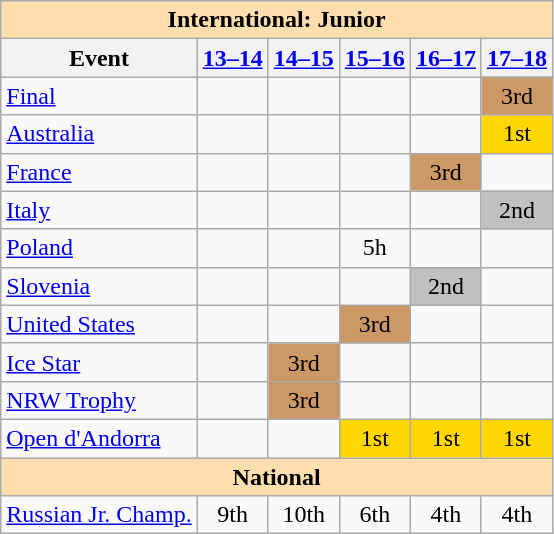<table class="wikitable" style="text-align:center">
<tr>
<th colspan="6" style="background-color: #ffdead; " align="center">International: Junior</th>
</tr>
<tr>
<th>Event</th>
<th><a href='#'>13–14</a></th>
<th><a href='#'>14–15</a></th>
<th><a href='#'>15–16</a></th>
<th><a href='#'>16–17</a></th>
<th><a href='#'>17–18</a></th>
</tr>
<tr>
<td align=left> <a href='#'>Final</a></td>
<td></td>
<td></td>
<td></td>
<td></td>
<td bgcolor=cc9966>3rd</td>
</tr>
<tr>
<td align=left> <a href='#'>Australia</a></td>
<td></td>
<td></td>
<td></td>
<td></td>
<td bgcolor=gold>1st</td>
</tr>
<tr>
<td align=left> <a href='#'>France</a></td>
<td></td>
<td></td>
<td></td>
<td bgcolor=cc9966>3rd</td>
<td></td>
</tr>
<tr>
<td align=left> <a href='#'>Italy</a></td>
<td></td>
<td></td>
<td></td>
<td></td>
<td bgcolor=silver>2nd</td>
</tr>
<tr>
<td align=left> <a href='#'>Poland</a></td>
<td></td>
<td></td>
<td>5h</td>
<td></td>
<td></td>
</tr>
<tr>
<td align=left> <a href='#'>Slovenia</a></td>
<td></td>
<td></td>
<td></td>
<td bgcolor=silver>2nd</td>
<td></td>
</tr>
<tr>
<td align=left> <a href='#'>United States</a></td>
<td></td>
<td></td>
<td bgcolor=cc9966>3rd</td>
<td></td>
<td></td>
</tr>
<tr>
<td align=left><a href='#'>Ice Star</a></td>
<td></td>
<td bgcolor=cc9966>3rd</td>
<td></td>
<td></td>
<td></td>
</tr>
<tr>
<td align=left><a href='#'>NRW Trophy</a></td>
<td></td>
<td bgcolor=cc9966>3rd</td>
<td></td>
<td></td>
<td></td>
</tr>
<tr>
<td align=left><a href='#'>Open d'Andorra</a></td>
<td></td>
<td></td>
<td bgcolor=gold>1st</td>
<td bgcolor=gold>1st</td>
<td bgcolor=gold>1st</td>
</tr>
<tr>
<th colspan="6" style="background-color: #ffdead; " align="center">National</th>
</tr>
<tr>
<td align="left"><a href='#'>Russian Jr. Champ.</a></td>
<td>9th</td>
<td>10th</td>
<td>6th</td>
<td>4th</td>
<td>4th</td>
</tr>
</table>
